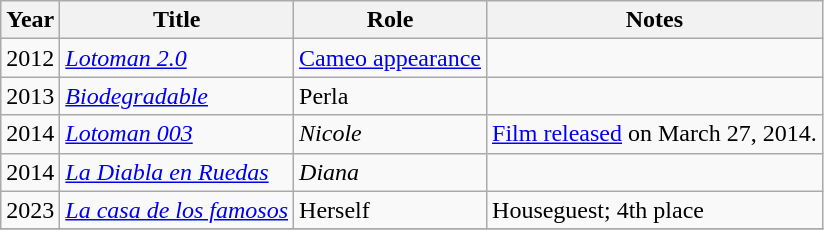<table class="wikitable">
<tr align="center">
<th>Year</th>
<th>Title</th>
<th>Role</th>
<th>Notes</th>
</tr>
<tr>
<td>2012</td>
<td><em><a href='#'>Lotoman 2.0</a></em></td>
<td><a href='#'>Cameo appearance</a></td>
<td></td>
</tr>
<tr>
<td>2013</td>
<td><em><a href='#'>Biodegradable</a></em></td>
<td>Perla</td>
<td></td>
</tr>
<tr>
<td>2014</td>
<td><em><a href='#'>Lotoman 003</a></em></td>
<td><em>Nicole</em></td>
<td><a href='#'>Film released</a> on March 27, 2014.</td>
</tr>
<tr>
<td>2014</td>
<td><em><a href='#'>La Diabla en Ruedas</a></em></td>
<td><em>Diana</em></td>
<td></td>
</tr>
<tr>
<td>2023</td>
<td><em><a href='#'>La casa de los famosos</a></em></td>
<td>Herself</td>
<td>Houseguest; 4th place</td>
</tr>
<tr>
</tr>
</table>
